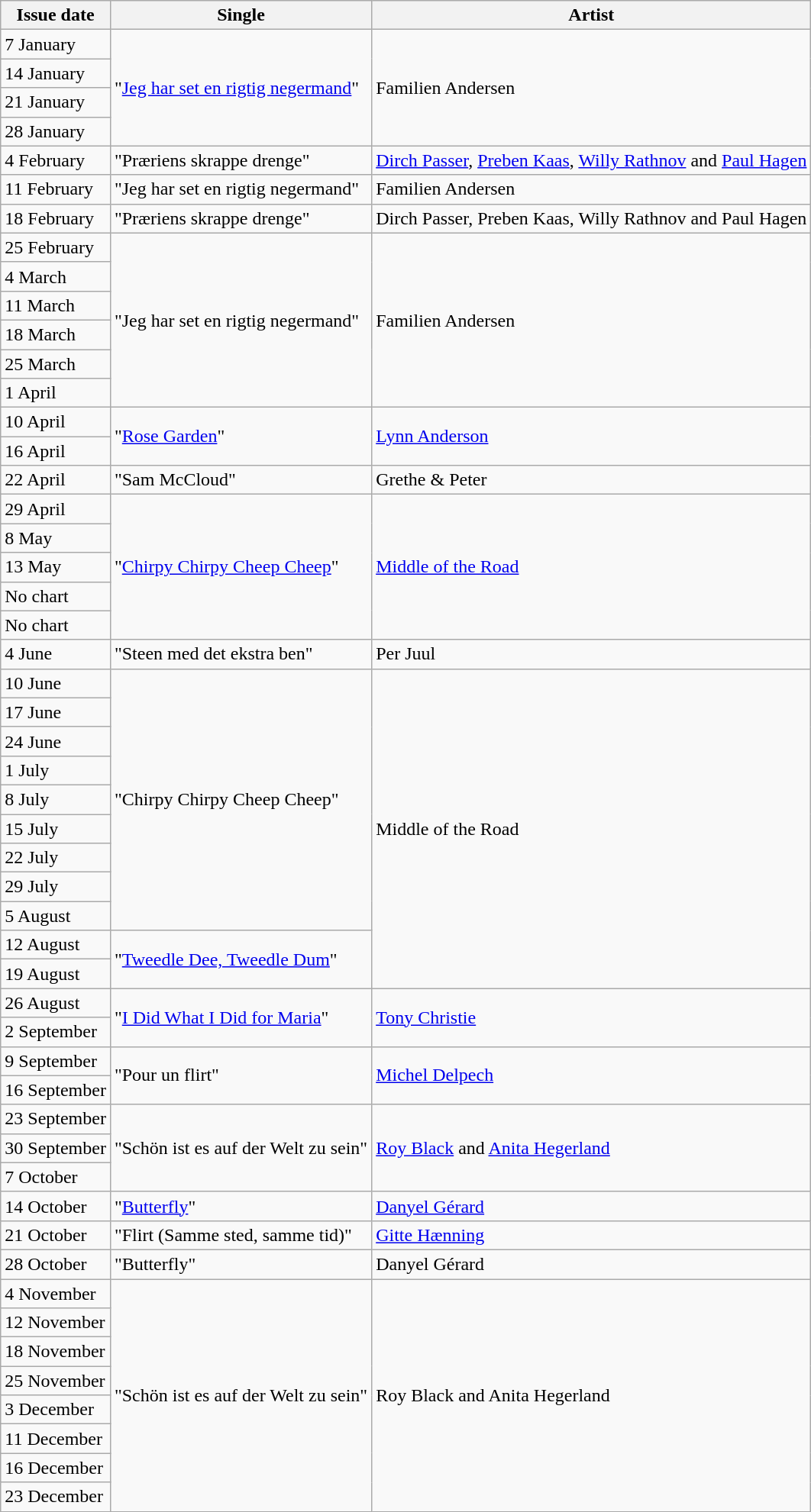<table class="wikitable plainrowheaders">
<tr>
<th>Issue date</th>
<th>Single</th>
<th>Artist</th>
</tr>
<tr>
<td>7 January</td>
<td rowspan="4">"<a href='#'>Jeg har set en rigtig negermand</a>"</td>
<td rowspan="4">Familien Andersen</td>
</tr>
<tr>
<td>14 January</td>
</tr>
<tr>
<td>21 January</td>
</tr>
<tr>
<td>28 January</td>
</tr>
<tr>
<td>4 February</td>
<td>"Præriens skrappe drenge"</td>
<td><a href='#'>Dirch Passer</a>, <a href='#'>Preben Kaas</a>, <a href='#'>Willy Rathnov</a> and <a href='#'>Paul Hagen</a></td>
</tr>
<tr>
<td>11 February</td>
<td>"Jeg har set en rigtig negermand"</td>
<td>Familien Andersen</td>
</tr>
<tr>
<td>18 February</td>
<td>"Præriens skrappe drenge"</td>
<td>Dirch Passer, Preben Kaas, Willy Rathnov and Paul Hagen</td>
</tr>
<tr>
<td>25 February</td>
<td rowspan="6">"Jeg har set en rigtig negermand"</td>
<td rowspan="6">Familien Andersen</td>
</tr>
<tr>
<td>4 March</td>
</tr>
<tr>
<td>11 March</td>
</tr>
<tr>
<td>18 March</td>
</tr>
<tr>
<td>25 March</td>
</tr>
<tr>
<td>1 April</td>
</tr>
<tr>
<td>10 April</td>
<td rowspan="2">"<a href='#'>Rose Garden</a>"</td>
<td rowspan="2"><a href='#'>Lynn Anderson</a></td>
</tr>
<tr>
<td>16 April</td>
</tr>
<tr>
<td>22 April</td>
<td>"Sam McCloud"</td>
<td>Grethe & Peter</td>
</tr>
<tr>
<td>29 April</td>
<td rowspan="5">"<a href='#'>Chirpy Chirpy Cheep Cheep</a>"</td>
<td rowspan="5"><a href='#'>Middle of the Road</a></td>
</tr>
<tr>
<td>8 May</td>
</tr>
<tr>
<td>13 May</td>
</tr>
<tr>
<td>No chart</td>
</tr>
<tr>
<td>No chart</td>
</tr>
<tr>
<td>4 June</td>
<td>"Steen med det ekstra ben"</td>
<td>Per Juul</td>
</tr>
<tr>
<td>10 June</td>
<td rowspan="9">"Chirpy Chirpy Cheep Cheep"</td>
<td rowspan="11">Middle of the Road</td>
</tr>
<tr>
<td>17 June</td>
</tr>
<tr>
<td>24 June</td>
</tr>
<tr>
<td>1 July</td>
</tr>
<tr>
<td>8 July</td>
</tr>
<tr>
<td>15 July</td>
</tr>
<tr>
<td>22 July</td>
</tr>
<tr>
<td>29 July</td>
</tr>
<tr>
<td>5 August</td>
</tr>
<tr>
<td>12 August</td>
<td rowspan="2">"<a href='#'>Tweedle Dee, Tweedle Dum</a>"</td>
</tr>
<tr>
<td>19 August</td>
</tr>
<tr>
<td>26 August</td>
<td rowspan="2">"<a href='#'>I Did What I Did for Maria</a>"</td>
<td rowspan="2"><a href='#'>Tony Christie</a></td>
</tr>
<tr>
<td>2 September</td>
</tr>
<tr>
<td>9 September</td>
<td rowspan="2">"Pour un flirt"</td>
<td rowspan="2"><a href='#'>Michel Delpech</a></td>
</tr>
<tr>
<td>16 September</td>
</tr>
<tr>
<td>23 September</td>
<td rowspan="3">"Schön ist es auf der Welt zu sein"</td>
<td rowspan="3"><a href='#'>Roy Black</a> and <a href='#'>Anita Hegerland</a></td>
</tr>
<tr>
<td>30 September</td>
</tr>
<tr>
<td>7 October</td>
</tr>
<tr>
<td>14 October</td>
<td>"<a href='#'>Butterfly</a>"</td>
<td><a href='#'>Danyel Gérard</a></td>
</tr>
<tr>
<td>21 October</td>
<td>"Flirt (Samme sted, samme tid)"</td>
<td><a href='#'>Gitte Hænning</a></td>
</tr>
<tr>
<td>28 October</td>
<td>"Butterfly"</td>
<td>Danyel Gérard</td>
</tr>
<tr>
<td>4 November</td>
<td rowspan="8">"Schön ist es auf der Welt zu sein"</td>
<td rowspan="8">Roy Black and Anita Hegerland</td>
</tr>
<tr>
<td>12 November</td>
</tr>
<tr>
<td>18 November</td>
</tr>
<tr>
<td>25 November</td>
</tr>
<tr>
<td>3 December</td>
</tr>
<tr>
<td>11 December</td>
</tr>
<tr>
<td>16 December</td>
</tr>
<tr>
<td>23 December</td>
</tr>
</table>
